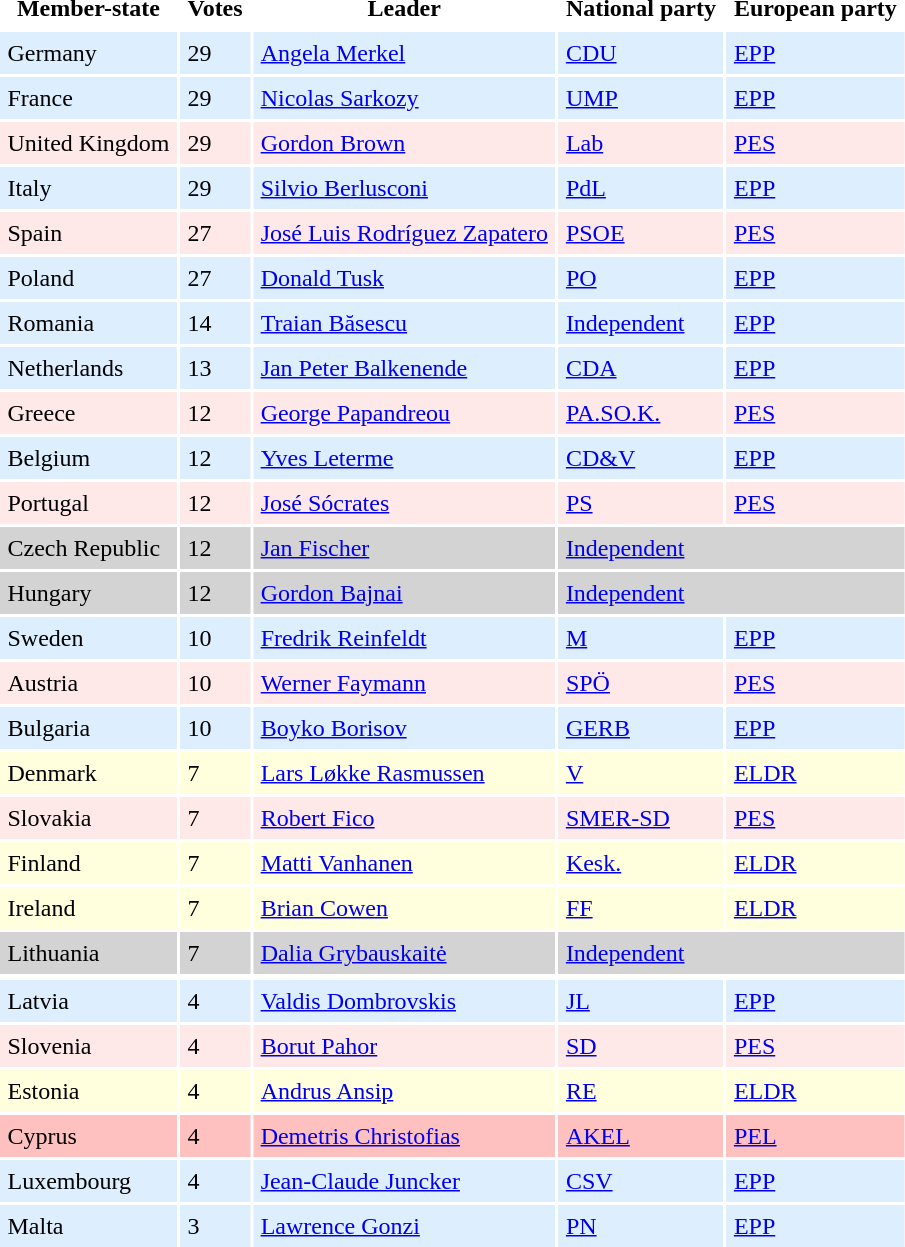<table border=0 cellpadding=5 cellspacing=2>
<tr ----bgcolor=lightgrey>
<th>Member-state</th>
<th>Votes</th>
<th>Leader</th>
<th>National party</th>
<th>European party</th>
</tr>
<tr ---- bgcolor=#DDEEFF>
<td>Germany</td>
<td>29</td>
<td><a href='#'>Angela Merkel</a></td>
<td><a href='#'>CDU</a></td>
<td><a href='#'>EPP</a></td>
</tr>
<tr ---- bgcolor=#DDEEFF>
<td>France</td>
<td>29</td>
<td><a href='#'>Nicolas Sarkozy</a></td>
<td><a href='#'>UMP</a></td>
<td><a href='#'>EPP</a></td>
</tr>
<tr ---- bgcolor=#FFE8E8>
<td>United Kingdom</td>
<td>29</td>
<td><a href='#'>Gordon Brown</a></td>
<td><a href='#'>Lab</a></td>
<td><a href='#'>PES</a></td>
</tr>
<tr ---- bgcolor=#DDEEFF>
<td>Italy</td>
<td>29</td>
<td><a href='#'>Silvio Berlusconi</a></td>
<td><a href='#'>PdL</a></td>
<td><a href='#'>EPP</a></td>
</tr>
<tr ---- bgcolor=#FFE8E8>
<td>Spain</td>
<td>27</td>
<td><a href='#'>José Luis Rodríguez Zapatero</a></td>
<td><a href='#'>PSOE</a></td>
<td><a href='#'>PES</a></td>
</tr>
<tr ---- bgcolor=#DDEEFF>
<td>Poland</td>
<td>27</td>
<td><a href='#'>Donald Tusk</a></td>
<td><a href='#'>PO</a></td>
<td><a href='#'>EPP</a></td>
</tr>
<tr ---- bgcolor=#DDEEFF>
<td>Romania</td>
<td>14</td>
<td><a href='#'>Traian Băsescu</a></td>
<td><a href='#'>Independent</a></td>
<td><a href='#'>EPP</a></td>
</tr>
<tr ---- bgcolor=#DDEEFF>
<td>Netherlands</td>
<td>13</td>
<td><a href='#'>Jan Peter Balkenende</a></td>
<td><a href='#'>CDA</a></td>
<td><a href='#'>EPP</a></td>
</tr>
<tr ---- bgcolor=#FFE8E8>
<td>Greece</td>
<td>12</td>
<td><a href='#'>George Papandreou</a></td>
<td><a href='#'>PA.SO.K.</a></td>
<td><a href='#'>PES</a></td>
</tr>
<tr ---- bgcolor=#DDEEFF>
<td>Belgium</td>
<td>12</td>
<td><a href='#'>Yves Leterme</a></td>
<td><a href='#'>CD&V</a></td>
<td><a href='#'>EPP</a></td>
</tr>
<tr ---- bgcolor=#FFE8E8>
<td>Portugal</td>
<td>12</td>
<td><a href='#'>José Sócrates</a></td>
<td><a href='#'>PS</a></td>
<td><a href='#'>PES</a></td>
</tr>
<tr ---- bgcolor=lightgray>
<td>Czech Republic</td>
<td>12</td>
<td><a href='#'>Jan Fischer</a></td>
<td colspan="2"><a href='#'>Independent</a></td>
</tr>
<tr ---- bgcolor=lightgray>
<td>Hungary</td>
<td>12</td>
<td><a href='#'>Gordon Bajnai</a></td>
<td colspan="2"><a href='#'>Independent</a></td>
</tr>
<tr ---- bgcolor=#DDEEFF>
<td>Sweden</td>
<td>10</td>
<td><a href='#'>Fredrik Reinfeldt</a></td>
<td><a href='#'>M</a></td>
<td><a href='#'>EPP</a></td>
</tr>
<tr ---- bgcolor=#FFE8E8>
<td>Austria</td>
<td>10</td>
<td><a href='#'>Werner Faymann</a></td>
<td><a href='#'>SPÖ</a></td>
<td><a href='#'>PES</a></td>
</tr>
<tr ---- bgcolor=#DDEEFF>
<td>Bulgaria</td>
<td>10</td>
<td><a href='#'>Boyko Borisov</a></td>
<td><a href='#'>GERB</a></td>
<td><a href='#'>EPP</a></td>
</tr>
<tr ---- bgcolor=#FFFFDD>
<td>Denmark</td>
<td>7</td>
<td><a href='#'>Lars Løkke Rasmussen</a></td>
<td><a href='#'>V</a></td>
<td><a href='#'>ELDR</a></td>
</tr>
<tr ---- bgcolor=#FFE8E8>
<td>Slovakia</td>
<td>7</td>
<td><a href='#'>Robert Fico</a></td>
<td><a href='#'>SMER-SD</a></td>
<td><a href='#'>PES</a></td>
</tr>
<tr ---- bgcolor=#FFFFDD>
<td>Finland</td>
<td>7</td>
<td><a href='#'>Matti Vanhanen</a></td>
<td><a href='#'>Kesk.</a></td>
<td><a href='#'>ELDR</a></td>
</tr>
<tr ---- bgcolor=#FFFFDD>
<td>Ireland</td>
<td>7</td>
<td><a href='#'>Brian Cowen</a></td>
<td><a href='#'>FF</a></td>
<td><a href='#'>ELDR</a></td>
</tr>
<tr ---- bgcolor=lightgrey>
<td>Lithuania</td>
<td>7</td>
<td><a href='#'>Dalia Grybauskaitė</a></td>
<td colspan=2><a href='#'>Independent</a></td>
</tr>
<tr ---- bgcolor=#DDEEFF>
</tr>
<tr ---- bgcolor=#DDEEFF>
<td>Latvia</td>
<td>4</td>
<td><a href='#'>Valdis Dombrovskis</a></td>
<td><a href='#'>JL</a></td>
<td><a href='#'>EPP</a></td>
</tr>
<tr ---- bgcolor=#FFE8E8>
<td>Slovenia</td>
<td>4</td>
<td><a href='#'>Borut Pahor</a></td>
<td><a href='#'>SD</a></td>
<td><a href='#'>PES</a></td>
</tr>
<tr ---- bgcolor=#FFFFDD>
<td>Estonia</td>
<td>4</td>
<td><a href='#'>Andrus Ansip</a></td>
<td><a href='#'>RE</a></td>
<td><a href='#'>ELDR</a></td>
</tr>
<tr ---- bgcolor=#FFC0C0>
<td>Cyprus</td>
<td>4</td>
<td><a href='#'>Demetris Christofias</a></td>
<td><a href='#'>AKEL</a></td>
<td><a href='#'>PEL</a></td>
</tr>
<tr ---- bgcolor=#DDEEFF>
<td>Luxembourg</td>
<td>4</td>
<td><a href='#'>Jean-Claude Juncker</a></td>
<td><a href='#'>CSV</a></td>
<td><a href='#'>EPP</a></td>
</tr>
<tr ---- bgcolor=#DDEEFF>
<td>Malta</td>
<td>3</td>
<td><a href='#'>Lawrence Gonzi</a></td>
<td><a href='#'>PN</a></td>
<td><a href='#'>EPP</a></td>
</tr>
</table>
